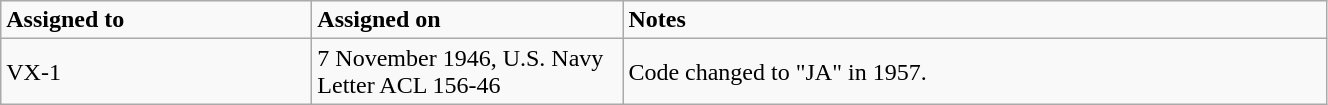<table class="wikitable" style="width: 70%;">
<tr>
<td style="width: 200px;"><strong>Assigned to</strong></td>
<td style="width: 200px;"><strong>Assigned on</strong></td>
<td><strong>Notes</strong></td>
</tr>
<tr>
<td>VX-1</td>
<td>7 November 1946, U.S. Navy Letter ACL 156-46</td>
<td>Code changed to "JA" in 1957.</td>
</tr>
</table>
